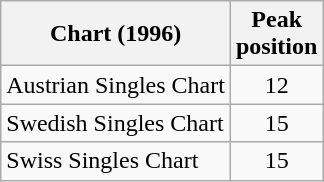<table class="wikitable sortable">
<tr>
<th align="left">Chart (1996)</th>
<th align="center">Peak<br>position</th>
</tr>
<tr>
<td align="left">Austrian Singles Chart</td>
<td align="center">12</td>
</tr>
<tr>
<td align="left">Swedish Singles Chart</td>
<td align="center">15</td>
</tr>
<tr>
<td align="left">Swiss Singles Chart</td>
<td align="center">15</td>
</tr>
</table>
